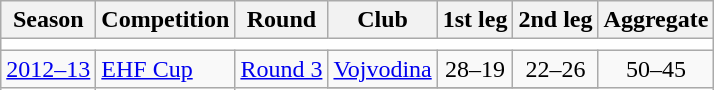<table class="wikitable">
<tr>
<th>Season</th>
<th>Competition</th>
<th>Round</th>
<th>Club</th>
<th>1st leg</th>
<th>2nd leg</th>
<th>Aggregate</th>
</tr>
<tr>
<td colspan="7" bgcolor=white></td>
</tr>
<tr>
<td rowspan="6"><a href='#'>2012–13</a></td>
<td rowspan="6"><a href='#'>EHF Cup</a></td>
<td rowspan="5" style="text-align:center;"><a href='#'>Round 3</a></td>
<td> <a href='#'>Vojvodina</a></td>
<td style="text-align:center;">28–19</td>
<td style="text-align:center;">22–26</td>
<td rowspan="5" style="text-align:center;">50–45</td>
</tr>
<tr>
</tr>
</table>
